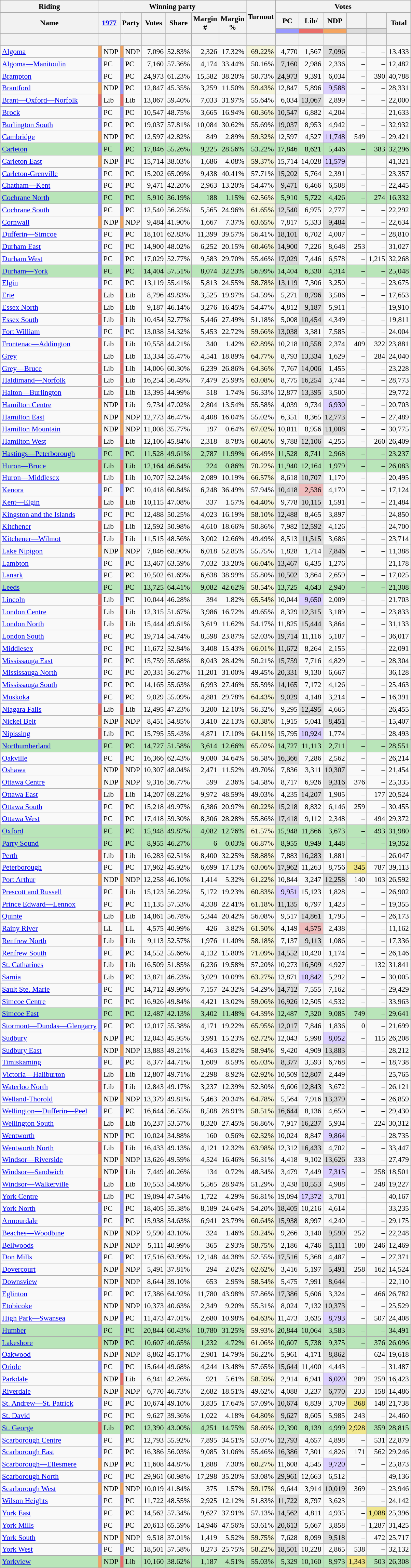<table class="wikitable sortable mw-collapsible" style="text-align:right; font-size:90%">
<tr>
<th scope="col">Riding</th>
<th scope="col" colspan="8">Winning party</th>
<th rowspan="3" scope="col">Turnout<br></th>
<th scope="col" colspan="6">Votes</th>
</tr>
<tr>
<th rowspan="2" scope="col">Name</th>
<th colspan="2" rowspan="2" scope="col"><strong><a href='#'>1977</a></strong></th>
<th colspan="2" rowspan="2" scope="col">Party</th>
<th rowspan="2" scope="col">Votes</th>
<th rowspan="2" scope="col">Share</th>
<th rowspan="2" scope="col">Margin<br>#</th>
<th rowspan="2" scope="col">Margin<br>%</th>
<th scope="col">PC</th>
<th scope="col">Lib/</th>
<th scope="col">NDP</th>
<th scope="col"></th>
<th scope="col"></th>
<th rowspan="2" scope="col">Total</th>
</tr>
<tr>
<th scope="col" style="background-color:#9999FF;"></th>
<th scope="col" style="background-color:#EA6D6A;"></th>
<th scope="col" style="background-color:#F4A460;"></th>
<th scope="col" style="background-color:#DCDCDC;"></th>
<th scope="col" style="background-color:#DCDCDC;"></th>
</tr>
<tr>
<th> </th>
<th colspan="2"></th>
<th colspan="2"></th>
<th></th>
<th></th>
<th></th>
<th></th>
<th></th>
<th></th>
<th></th>
<th></th>
<th></th>
<th></th>
<th></th>
</tr>
<tr>
<td style="text-align:left;"><a href='#'>Algoma</a></td>
<td style="background-color:#F4A460;"></td>
<td style="text-align:left;">NDP</td>
<td style="background-color:#F4A460;"></td>
<td style="text-align:left;">NDP</td>
<td>7,096</td>
<td>52.83%</td>
<td>2,326</td>
<td>17.32%</td>
<td style="background-color:#F5F5DC;">69.22%</td>
<td>4,770</td>
<td>1,567</td>
<td style="background-color:#DCDCDC;">7,096</td>
<td>–</td>
<td>–</td>
<td>13,433</td>
</tr>
<tr>
<td style="text-align:left;"><a href='#'>Algoma—Manitoulin</a></td>
<td style="background-color:#9999FF;"></td>
<td style="text-align:left;">PC</td>
<td style="background-color:#9999FF;"></td>
<td style="text-align:left;">PC</td>
<td>7,160</td>
<td>57.36%</td>
<td>4,174</td>
<td>33.44%</td>
<td>50.16%</td>
<td style="background-color:#DCDCDC;">7,160</td>
<td>2,986</td>
<td>2,336</td>
<td>–</td>
<td>–</td>
<td>12,482</td>
</tr>
<tr>
<td style="text-align:left;"><a href='#'>Brampton</a></td>
<td style="background-color:#9999FF;"></td>
<td style="text-align:left;">PC</td>
<td style="background-color:#9999FF;"></td>
<td style="text-align:left;">PC</td>
<td>24,973</td>
<td>61.23%</td>
<td>15,582</td>
<td>38.20%</td>
<td>50.73%</td>
<td style="background-color:#DCDCDC;">24,973</td>
<td>9,391</td>
<td>6,034</td>
<td>–</td>
<td>390</td>
<td>40,788</td>
</tr>
<tr>
<td style="text-align:left;"><a href='#'>Brantford</a></td>
<td style="background-color:#F4A460;"></td>
<td style="text-align:left;">NDP</td>
<td style="background-color:#9999FF;"></td>
<td style="text-align:left;">PC</td>
<td>12,847</td>
<td>45.35%</td>
<td>3,259</td>
<td>11.50%</td>
<td style="background-color:#F5F5DC;">59.43%</td>
<td>12,847</td>
<td>5,896</td>
<td style="background-color:#DCD0FF;">9,588</td>
<td>–</td>
<td>–</td>
<td>28,331</td>
</tr>
<tr>
<td style="text-align:left;"><a href='#'>Brant—Oxford—Norfolk</a></td>
<td style="background-color:#EA6D6A;"></td>
<td style="text-align:left;">Lib</td>
<td style="background-color:#EA6D6A;"></td>
<td style="text-align:left;">Lib</td>
<td>13,067</td>
<td>59.40%</td>
<td>7,033</td>
<td>31.97%</td>
<td>55.64%</td>
<td>6,034</td>
<td style="background-color:#DCDCDC;">13,067</td>
<td>2,899</td>
<td>–</td>
<td>–</td>
<td>22,000</td>
</tr>
<tr>
<td style="text-align:left;"><a href='#'>Brock</a></td>
<td style="background-color:#9999FF;"></td>
<td style="text-align:left;">PC</td>
<td style="background-color:#9999FF;"></td>
<td style="text-align:left;">PC</td>
<td>10,547</td>
<td>48.75%</td>
<td>3,665</td>
<td>16.94%</td>
<td style="background-color:#F5F5DC;">60.36%</td>
<td style="background-color:#DCDCDC;">10,547</td>
<td>6,882</td>
<td>4,204</td>
<td>–</td>
<td>–</td>
<td>21,633</td>
</tr>
<tr>
<td style="text-align:left;"><a href='#'>Burlington South</a></td>
<td style="background-color:#9999FF;"></td>
<td style="text-align:left;">PC</td>
<td style="background-color:#9999FF;"></td>
<td style="text-align:left;">PC</td>
<td>19,037</td>
<td>57.81%</td>
<td>10,084</td>
<td>30.62%</td>
<td>55.69%</td>
<td style="background-color:#DCDCDC;">19,037</td>
<td>8,953</td>
<td>4,942</td>
<td>–</td>
<td>–</td>
<td>32,932</td>
</tr>
<tr>
<td style="text-align:left;"><a href='#'>Cambridge</a></td>
<td style="background-color:#F4A460;"></td>
<td style="text-align:left;">NDP</td>
<td style="background-color:#9999FF;"></td>
<td style="text-align:left;">PC</td>
<td>12,597</td>
<td>42.82%</td>
<td>849</td>
<td>2.89%</td>
<td style="background-color:#F5F5DC;">59.32%</td>
<td>12,597</td>
<td>4,527</td>
<td style="background-color:#DCD0FF;">11,748</td>
<td>549</td>
<td>–</td>
<td>29,421</td>
</tr>
<tr style="background-color:#B9E5B9;">
<td style="text-align:left;"><a href='#'>Carleton</a></td>
<td style="background-color:#9999FF;"></td>
<td style="text-align:left;">PC</td>
<td style="background-color:#9999FF;"></td>
<td style="text-align:left;">PC</td>
<td>17,846</td>
<td>55.26%</td>
<td>9,225</td>
<td>28.56%</td>
<td>53.22%</td>
<td>17,846</td>
<td>8,621</td>
<td>5,446</td>
<td>–</td>
<td>383</td>
<td>32,296</td>
</tr>
<tr>
<td style="text-align:left;"><a href='#'>Carleton East</a></td>
<td style="background-color:#F4A460;"></td>
<td style="text-align:left;">NDP</td>
<td style="background-color:#9999FF;"></td>
<td style="text-align:left;">PC</td>
<td>15,714</td>
<td>38.03%</td>
<td>1,686</td>
<td>4.08%</td>
<td style="background-color:#F5F5DC;">59.37%</td>
<td>15,714</td>
<td>14,028</td>
<td style="background-color:#DCD0FF;">11,579</td>
<td>–</td>
<td>–</td>
<td>41,321</td>
</tr>
<tr>
<td style="text-align:left;"><a href='#'>Carleton-Grenville</a></td>
<td style="background-color:#9999FF;"></td>
<td style="text-align:left;">PC</td>
<td style="background-color:#9999FF;"></td>
<td style="text-align:left;">PC</td>
<td>15,202</td>
<td>65.09%</td>
<td>9,438</td>
<td>40.41%</td>
<td>57.71%</td>
<td style="background-color:#DCDCDC;">15,202</td>
<td>5,764</td>
<td>2,391</td>
<td>–</td>
<td>–</td>
<td>23,357</td>
</tr>
<tr>
<td style="text-align:left;"><a href='#'>Chatham—Kent</a></td>
<td style="background-color:#9999FF;"></td>
<td style="text-align:left;">PC</td>
<td style="background-color:#9999FF;"></td>
<td style="text-align:left;">PC</td>
<td>9,471</td>
<td>42.20%</td>
<td>2,963</td>
<td>13.20%</td>
<td>54.47%</td>
<td style="background-color:#DCDCDC;">9,471</td>
<td>6,466</td>
<td>6,508</td>
<td>–</td>
<td>–</td>
<td>22,445</td>
</tr>
<tr style="background-color:#B9E5B9;">
<td style="text-align:left;"><a href='#'>Cochrane North</a></td>
<td style="background-color:#9999FF;"></td>
<td style="text-align:left;">PC</td>
<td style="background-color:#9999FF;"></td>
<td style="text-align:left;">PC</td>
<td>5,910</td>
<td>36.19%</td>
<td>188</td>
<td>1.15%</td>
<td style="background-color:#F5F5DC;">62.56%</td>
<td>5,910</td>
<td>5,722</td>
<td>4,426</td>
<td>–</td>
<td>274</td>
<td>16,332</td>
</tr>
<tr>
<td style="text-align:left;"><a href='#'>Cochrane South</a></td>
<td style="background-color:#9999FF;"></td>
<td style="text-align:left;">PC</td>
<td style="background-color:#9999FF;"></td>
<td style="text-align:left;">PC</td>
<td>12,540</td>
<td>56.25%</td>
<td>5,565</td>
<td>24.96%</td>
<td style="background-color:#F5F5DC;">61.65%</td>
<td style="background-color:#DCDCDC;">12,540</td>
<td>6,975</td>
<td>2,777</td>
<td>–</td>
<td>–</td>
<td>22,292</td>
</tr>
<tr>
<td style="text-align:left;"><a href='#'>Cornwall</a></td>
<td style="background-color:#F4A460;"></td>
<td style="text-align:left;">NDP</td>
<td style="background-color:#F4A460;"></td>
<td style="text-align:left;">NDP</td>
<td>9,484</td>
<td>41.90%</td>
<td>1,667</td>
<td>7.37%</td>
<td style="background-color:#F5F5DC;">63.65%</td>
<td>7,817</td>
<td>5,333</td>
<td style="background-color:#DCDCDC;">9,484</td>
<td>–</td>
<td>–</td>
<td>22,634</td>
</tr>
<tr>
<td style="text-align:left;"><a href='#'>Dufferin—Simcoe</a></td>
<td style="background-color:#9999FF;"></td>
<td style="text-align:left;">PC</td>
<td style="background-color:#9999FF;"></td>
<td style="text-align:left;">PC</td>
<td>18,101</td>
<td>62.83%</td>
<td>11,399</td>
<td>39.57%</td>
<td>56.41%</td>
<td style="background-color:#DCDCDC;">18,101</td>
<td>6,702</td>
<td>4,007</td>
<td>–</td>
<td>–</td>
<td>28,810</td>
</tr>
<tr>
<td style="text-align:left;"><a href='#'>Durham East</a></td>
<td style="background-color:#9999FF;"></td>
<td style="text-align:left;">PC</td>
<td style="background-color:#9999FF;"></td>
<td style="text-align:left;">PC</td>
<td>14,900</td>
<td>48.02%</td>
<td>6,252</td>
<td>20.15%</td>
<td style="background-color:#F5F5DC;">60.46%</td>
<td style="background-color:#DCDCDC;">14,900</td>
<td>7,226</td>
<td>8,648</td>
<td>253</td>
<td>–</td>
<td>31,027</td>
</tr>
<tr>
<td style="text-align:left;"><a href='#'>Durham West</a></td>
<td style="background-color:#9999FF;"></td>
<td style="text-align:left;">PC</td>
<td style="background-color:#9999FF;"></td>
<td style="text-align:left;">PC</td>
<td>17,029</td>
<td>52.77%</td>
<td>9,583</td>
<td>29.70%</td>
<td>55.46%</td>
<td style="background-color:#DCDCDC;">17,029</td>
<td>7,446</td>
<td>6,578</td>
<td>–</td>
<td>1,215</td>
<td>32,268</td>
</tr>
<tr style="background-color:#B9E5B9;">
<td style="text-align:left;"><a href='#'>Durham—York</a></td>
<td style="background-color:#9999FF;"></td>
<td style="text-align:left;">PC</td>
<td style="background-color:#9999FF;"></td>
<td style="text-align:left;">PC</td>
<td>14,404</td>
<td>57.51%</td>
<td>8,074</td>
<td>32.23%</td>
<td>56.99%</td>
<td>14,404</td>
<td>6,330</td>
<td>4,314</td>
<td>–</td>
<td>–</td>
<td>25,048</td>
</tr>
<tr>
<td style="text-align:left;"><a href='#'>Elgin</a></td>
<td style="background-color:#9999FF;"></td>
<td style="text-align:left;">PC</td>
<td style="background-color:#9999FF;"></td>
<td style="text-align:left;">PC</td>
<td>13,119</td>
<td>55.41%</td>
<td>5,813</td>
<td>24.55%</td>
<td style="background-color:#F5F5DC;">58.78%</td>
<td style="background-color:#DCDCDC;">13,119</td>
<td>7,306</td>
<td>3,250</td>
<td>–</td>
<td>–</td>
<td>23,675</td>
</tr>
<tr>
<td style="text-align:left;"><a href='#'>Erie</a></td>
<td style="background-color:#EA6D6A;"></td>
<td style="text-align:left;">Lib</td>
<td style="background-color:#EA6D6A;"></td>
<td style="text-align:left;">Lib</td>
<td>8,796</td>
<td>49.83%</td>
<td>3,525</td>
<td>19.97%</td>
<td>54.59%</td>
<td>5,271</td>
<td style="background-color:#DCDCDC;">8,796</td>
<td>3,586</td>
<td>–</td>
<td>–</td>
<td>17,653</td>
</tr>
<tr>
<td style="text-align:left;"><a href='#'>Essex North</a></td>
<td style="background-color:#EA6D6A;"></td>
<td style="text-align:left;">Lib</td>
<td style="background-color:#EA6D6A;"></td>
<td style="text-align:left;">Lib</td>
<td>9,187</td>
<td>46.14%</td>
<td>3,276</td>
<td>16.45%</td>
<td>54.47%</td>
<td>4,812</td>
<td style="background-color:#DCDCDC;">9,187</td>
<td>5,911</td>
<td>–</td>
<td>–</td>
<td>19,910</td>
</tr>
<tr>
<td style="text-align:left;"><a href='#'>Essex South</a></td>
<td style="background-color:#EA6D6A;"></td>
<td style="text-align:left;">Lib</td>
<td style="background-color:#EA6D6A;"></td>
<td style="text-align:left;">Lib</td>
<td>10,454</td>
<td>52.77%</td>
<td>5,446</td>
<td>27.49%</td>
<td>51.18%</td>
<td>5,008</td>
<td style="background-color:#DCDCDC;">10,454</td>
<td>4,349</td>
<td>–</td>
<td>–</td>
<td>19,811</td>
</tr>
<tr>
<td style="text-align:left;"><a href='#'>Fort William</a></td>
<td style="background-color:#9999FF;"></td>
<td style="text-align:left;">PC</td>
<td style="background-color:#9999FF;"></td>
<td style="text-align:left;">PC</td>
<td>13,038</td>
<td>54.32%</td>
<td>5,453</td>
<td>22.72%</td>
<td style="background-color:#F5F5DC;">59.66%</td>
<td style="background-color:#DCDCDC;">13,038</td>
<td>3,381</td>
<td>7,585</td>
<td>–</td>
<td>–</td>
<td>24,004</td>
</tr>
<tr>
<td style="text-align:left;"><a href='#'>Frontenac—Addington</a></td>
<td style="background-color:#EA6D6A;"></td>
<td style="text-align:left;">Lib</td>
<td style="background-color:#EA6D6A;"></td>
<td style="text-align:left;">Lib</td>
<td>10,558</td>
<td>44.21%</td>
<td>340</td>
<td>1.42%</td>
<td style="background-color:#F5F5DC;">62.89%</td>
<td>10,218</td>
<td style="background-color:#DCDCDC;">10,558</td>
<td>2,374</td>
<td>409</td>
<td>322</td>
<td>23,881</td>
</tr>
<tr>
<td style="text-align:left;"><a href='#'>Grey</a></td>
<td style="background-color:#EA6D6A;"></td>
<td style="text-align:left;">Lib</td>
<td style="background-color:#EA6D6A;"></td>
<td style="text-align:left;">Lib</td>
<td>13,334</td>
<td>55.47%</td>
<td>4,541</td>
<td>18.89%</td>
<td style="background-color:#F5F5DC;">64.77%</td>
<td>8,793</td>
<td style="background-color:#DCDCDC;">13,334</td>
<td>1,629</td>
<td>–</td>
<td>284</td>
<td>24,040</td>
</tr>
<tr>
<td style="text-align:left;"><a href='#'>Grey—Bruce</a></td>
<td style="background-color:#EA6D6A;"></td>
<td style="text-align:left;">Lib</td>
<td style="background-color:#EA6D6A;"></td>
<td style="text-align:left;">Lib</td>
<td>14,006</td>
<td>60.30%</td>
<td>6,239</td>
<td>26.86%</td>
<td style="background-color:#F5F5DC;">64.36%</td>
<td>7,767</td>
<td style="background-color:#DCDCDC;">14,006</td>
<td>1,455</td>
<td>–</td>
<td>–</td>
<td>23,228</td>
</tr>
<tr>
<td style="text-align:left;"><a href='#'>Haldimand—Norfolk</a></td>
<td style="background-color:#EA6D6A;"></td>
<td style="text-align:left;">Lib</td>
<td style="background-color:#EA6D6A;"></td>
<td style="text-align:left;">Lib</td>
<td>16,254</td>
<td>56.49%</td>
<td>7,479</td>
<td>25.99%</td>
<td style="background-color:#F5F5DC;">63.08%</td>
<td>8,775</td>
<td style="background-color:#DCDCDC;">16,254</td>
<td>3,744</td>
<td>–</td>
<td>–</td>
<td>28,773</td>
</tr>
<tr>
<td style="text-align:left;"><a href='#'>Halton—Burlington</a></td>
<td style="background-color:#EA6D6A;"></td>
<td style="text-align:left;">Lib</td>
<td style="background-color:#EA6D6A;"></td>
<td style="text-align:left;">Lib</td>
<td>13,395</td>
<td>44.99%</td>
<td>518</td>
<td>1.74%</td>
<td>56.33%</td>
<td>12,877</td>
<td style="background-color:#DCDCDC;">13,395</td>
<td>3,500</td>
<td>–</td>
<td>–</td>
<td>29,772</td>
</tr>
<tr>
<td style="text-align:left;"><a href='#'>Hamilton Centre</a></td>
<td style="background-color:#F4A460;"></td>
<td style="text-align:left;">NDP</td>
<td style="background-color:#EA6D6A;"></td>
<td style="text-align:left;">Lib</td>
<td>9,734</td>
<td>47.02%</td>
<td>2,804</td>
<td>13.54%</td>
<td>55.58%</td>
<td>4,039</td>
<td>9,734</td>
<td style="background-color:#DCD0FF;">6,930</td>
<td>–</td>
<td>–</td>
<td>20,703</td>
</tr>
<tr>
<td style="text-align:left;"><a href='#'>Hamilton East</a></td>
<td style="background-color:#F4A460;"></td>
<td style="text-align:left;">NDP</td>
<td style="background-color:#F4A460;"></td>
<td style="text-align:left;">NDP</td>
<td>12,773</td>
<td>46.47%</td>
<td>4,408</td>
<td>16.04%</td>
<td>55.02%</td>
<td>6,351</td>
<td>8,365</td>
<td style="background-color:#DCDCDC;">12,773</td>
<td>–</td>
<td>–</td>
<td>27,489</td>
</tr>
<tr>
<td style="text-align:left;"><a href='#'>Hamilton Mountain</a></td>
<td style="background-color:#F4A460;"></td>
<td style="text-align:left;">NDP</td>
<td style="background-color:#F4A460;"></td>
<td style="text-align:left;">NDP</td>
<td>11,008</td>
<td>35.77%</td>
<td>197</td>
<td>0.64%</td>
<td style="background-color:#F5F5DC;">67.02%</td>
<td>10,811</td>
<td>8,956</td>
<td style="background-color:#DCDCDC;">11,008</td>
<td>–</td>
<td>–</td>
<td>30,775</td>
</tr>
<tr>
<td style="text-align:left;"><a href='#'>Hamilton West</a></td>
<td style="background-color:#EA6D6A;"></td>
<td style="text-align:left;">Lib</td>
<td style="background-color:#EA6D6A;"></td>
<td style="text-align:left;">Lib</td>
<td>12,106</td>
<td>45.84%</td>
<td>2,318</td>
<td>8.78%</td>
<td style="background-color:#F5F5DC;">60.46%</td>
<td>9,788</td>
<td style="background-color:#DCDCDC;">12,106</td>
<td>4,255</td>
<td>–</td>
<td>260</td>
<td>26,409</td>
</tr>
<tr style="background-color:#B9E5B9;">
<td style="text-align:left;"><a href='#'>Hastings—Peterborough</a></td>
<td style="background-color:#9999FF;"></td>
<td style="text-align:left;">PC</td>
<td style="background-color:#9999FF;"></td>
<td style="text-align:left;">PC</td>
<td>11,528</td>
<td>49.61%</td>
<td>2,787</td>
<td>11.99%</td>
<td style="background-color:#F5F5DC;">66.49%</td>
<td>11,528</td>
<td>8,741</td>
<td>2,968</td>
<td>–</td>
<td>–</td>
<td>23,237</td>
</tr>
<tr style="background-color:#B9E5B9;">
<td style="text-align:left;"><a href='#'>Huron—Bruce</a></td>
<td style="background-color:#EA6D6A;"></td>
<td style="text-align:left;">Lib</td>
<td style="background-color:#EA6D6A;"></td>
<td style="text-align:left;">Lib</td>
<td>12,164</td>
<td>46.64%</td>
<td>224</td>
<td>0.86%</td>
<td style="background-color:#F5F5DC;">70.22%</td>
<td>11,940</td>
<td>12,164</td>
<td>1,979</td>
<td>–</td>
<td>–</td>
<td>26,083</td>
</tr>
<tr>
<td style="text-align:left;"><a href='#'>Huron—Middlesex</a></td>
<td style="background-color:#EA6D6A;"></td>
<td style="text-align:left;">Lib</td>
<td style="background-color:#EA6D6A;"></td>
<td style="text-align:left;">Lib</td>
<td>10,707</td>
<td>52.24%</td>
<td>2,089</td>
<td>10.19%</td>
<td style="background-color:#F5F5DC;">66.57%</td>
<td>8,618</td>
<td style="background-color:#DCDCDC;">10,707</td>
<td>1,170</td>
<td>–</td>
<td>–</td>
<td>20,495</td>
</tr>
<tr>
<td style="text-align:left;"><a href='#'>Kenora</a></td>
<td style="background-color:#9999FF;"></td>
<td style="text-align:left;">PC</td>
<td style="background-color:#9999FF;"></td>
<td style="text-align:left;">PC</td>
<td>10,418</td>
<td>60.84%</td>
<td>6,248</td>
<td>36.49%</td>
<td>57.94%</td>
<td style="background-color:#DCDCDC;">10,418</td>
<td style="background-color:#EEBBBB;">2,536</td>
<td>4,170</td>
<td>–</td>
<td>–</td>
<td>17,124</td>
</tr>
<tr>
<td style="text-align:left;"><a href='#'>Kent—Elgin</a></td>
<td style="background-color:#EA6D6A;"></td>
<td style="text-align:left;">Lib</td>
<td style="background-color:#EA6D6A;"></td>
<td style="text-align:left;">Lib</td>
<td>10,115</td>
<td>47.08%</td>
<td>337</td>
<td>1.57%</td>
<td style="background-color:#F5F5DC;">64.40%</td>
<td>9,778</td>
<td style="background-color:#DCDCDC;">10,115</td>
<td>1,591</td>
<td>–</td>
<td>–</td>
<td>21,484</td>
</tr>
<tr>
<td style="text-align:left;"><a href='#'>Kingston and the Islands</a></td>
<td style="background-color:#9999FF;"></td>
<td style="text-align:left;">PC</td>
<td style="background-color:#9999FF;"></td>
<td style="text-align:left;">PC</td>
<td>12,488</td>
<td>50.25%</td>
<td>4,023</td>
<td>16.19%</td>
<td style="background-color:#F5F5DC;">58.10%</td>
<td style="background-color:#DCDCDC;">12,488</td>
<td>8,465</td>
<td>3,897</td>
<td>–</td>
<td>–</td>
<td>24,850</td>
</tr>
<tr>
<td style="text-align:left;"><a href='#'>Kitchener</a></td>
<td style="background-color:#EA6D6A;"></td>
<td style="text-align:left;">Lib</td>
<td style="background-color:#EA6D6A;"></td>
<td style="text-align:left;">Lib</td>
<td>12,592</td>
<td>50.98%</td>
<td>4,610</td>
<td>18.66%</td>
<td>50.86%</td>
<td>7,982</td>
<td style="background-color:#DCDCDC;">12,592</td>
<td>4,126</td>
<td>–</td>
<td>–</td>
<td>24,700</td>
</tr>
<tr>
<td style="text-align:left;"><a href='#'>Kitchener—Wilmot</a></td>
<td style="background-color:#EA6D6A;"></td>
<td style="text-align:left;">Lib</td>
<td style="background-color:#EA6D6A;"></td>
<td style="text-align:left;">Lib</td>
<td>11,515</td>
<td>48.56%</td>
<td>3,002</td>
<td>12.66%</td>
<td>49.49%</td>
<td>8,513</td>
<td style="background-color:#DCDCDC;">11,515</td>
<td>3,686</td>
<td>–</td>
<td>–</td>
<td>23,714</td>
</tr>
<tr>
<td style="text-align:left;"><a href='#'>Lake Nipigon</a></td>
<td style="background-color:#F4A460;"></td>
<td style="text-align:left;">NDP</td>
<td style="background-color:#F4A460;"></td>
<td style="text-align:left;">NDP</td>
<td>7,846</td>
<td>68.90%</td>
<td>6,018</td>
<td>52.85%</td>
<td>55.75%</td>
<td>1,828</td>
<td>1,714</td>
<td style="background-color:#DCDCDC;">7,846</td>
<td>–</td>
<td>–</td>
<td>11,388</td>
</tr>
<tr>
<td style="text-align:left;"><a href='#'>Lambton</a></td>
<td style="background-color:#9999FF;"></td>
<td style="text-align:left;">PC</td>
<td style="background-color:#9999FF;"></td>
<td style="text-align:left;">PC</td>
<td>13,467</td>
<td>63.59%</td>
<td>7,032</td>
<td>33.20%</td>
<td style="background-color:#F5F5DC;">66.04%</td>
<td style="background-color:#DCDCDC;">13,467</td>
<td>6,435</td>
<td>1,276</td>
<td>–</td>
<td>–</td>
<td>21,178</td>
</tr>
<tr>
<td style="text-align:left;"><a href='#'>Lanark</a></td>
<td style="background-color:#9999FF;"></td>
<td style="text-align:left;">PC</td>
<td style="background-color:#9999FF;"></td>
<td style="text-align:left;">PC</td>
<td>10,502</td>
<td>61.69%</td>
<td>6,638</td>
<td>38.99%</td>
<td>55.80%</td>
<td style="background-color:#DCDCDC;">10,502</td>
<td>3,864</td>
<td>2,659</td>
<td>–</td>
<td>–</td>
<td>17,025</td>
</tr>
<tr style="background-color:#B9E5B9;">
<td style="text-align:left;"><a href='#'>Leeds</a></td>
<td style="background-color:#9999FF;"></td>
<td style="text-align:left;">PC</td>
<td style="background-color:#9999FF;"></td>
<td style="text-align:left;">PC</td>
<td>13,725</td>
<td>64.41%</td>
<td>9,082</td>
<td>42.62%</td>
<td style="background-color:#F5F5DC;">58.54%</td>
<td>13,725</td>
<td>4,643</td>
<td>2,940</td>
<td>–</td>
<td>–</td>
<td>21,308</td>
</tr>
<tr>
<td style="text-align:left;"><a href='#'>Lincoln</a></td>
<td style="background-color:#EA6D6A;"></td>
<td style="text-align:left;">Lib</td>
<td style="background-color:#9999FF;"></td>
<td style="text-align:left;">PC</td>
<td>10,044</td>
<td>46.28%</td>
<td>394</td>
<td>1.82%</td>
<td style="background-color:#F5F5DC;">65.54%</td>
<td>10,044</td>
<td style="background-color:#DCD0FF;">9,650</td>
<td>2,009</td>
<td>–</td>
<td>–</td>
<td>21,703</td>
</tr>
<tr>
<td style="text-align:left;"><a href='#'>London Centre</a></td>
<td style="background-color:#EA6D6A;"></td>
<td style="text-align:left;">Lib</td>
<td style="background-color:#EA6D6A;"></td>
<td style="text-align:left;">Lib</td>
<td>12,315</td>
<td>51.67%</td>
<td>3,986</td>
<td>16.72%</td>
<td>49.65%</td>
<td>8,329</td>
<td style="background-color:#DCDCDC;">12,315</td>
<td>3,189</td>
<td>–</td>
<td>–</td>
<td>23,833</td>
</tr>
<tr>
<td style="text-align:left;"><a href='#'>London North</a></td>
<td style="background-color:#EA6D6A;"></td>
<td style="text-align:left;">Lib</td>
<td style="background-color:#EA6D6A;"></td>
<td style="text-align:left;">Lib</td>
<td>15,444</td>
<td>49.61%</td>
<td>3,619</td>
<td>11.62%</td>
<td>54.17%</td>
<td>11,825</td>
<td style="background-color:#DCDCDC;">15,444</td>
<td>3,864</td>
<td>–</td>
<td>–</td>
<td>31,133</td>
</tr>
<tr>
<td style="text-align:left;"><a href='#'>London South</a></td>
<td style="background-color:#9999FF;"></td>
<td style="text-align:left;">PC</td>
<td style="background-color:#9999FF;"></td>
<td style="text-align:left;">PC</td>
<td>19,714</td>
<td>54.74%</td>
<td>8,598</td>
<td>23.87%</td>
<td>52.03%</td>
<td style="background-color:#DCDCDC;">19,714</td>
<td>11,116</td>
<td>5,187</td>
<td>–</td>
<td>–</td>
<td>36,017</td>
</tr>
<tr>
<td style="text-align:left;"><a href='#'>Middlesex</a></td>
<td style="background-color:#9999FF;"></td>
<td style="text-align:left;">PC</td>
<td style="background-color:#9999FF;"></td>
<td style="text-align:left;">PC</td>
<td>11,672</td>
<td>52.84%</td>
<td>3,408</td>
<td>15.43%</td>
<td style="background-color:#F5F5DC;">66.01%</td>
<td style="background-color:#DCDCDC;">11,672</td>
<td>8,264</td>
<td>2,155</td>
<td>–</td>
<td>–</td>
<td>22,091</td>
</tr>
<tr>
<td style="text-align:left;"><a href='#'>Mississauga East</a></td>
<td style="background-color:#9999FF;"></td>
<td style="text-align:left;">PC</td>
<td style="background-color:#9999FF;"></td>
<td style="text-align:left;">PC</td>
<td>15,759</td>
<td>55.68%</td>
<td>8,043</td>
<td>28.42%</td>
<td>50.21%</td>
<td style="background-color:#DCDCDC;">15,759</td>
<td>7,716</td>
<td>4,829</td>
<td>–</td>
<td>–</td>
<td>28,304</td>
</tr>
<tr>
<td style="text-align:left;"><a href='#'>Mississauga North</a></td>
<td style="background-color:#9999FF;"></td>
<td style="text-align:left;">PC</td>
<td style="background-color:#9999FF;"></td>
<td style="text-align:left;">PC</td>
<td>20,331</td>
<td>56.27%</td>
<td>11,201</td>
<td>31.00%</td>
<td>49.45%</td>
<td style="background-color:#DCDCDC;">20,331</td>
<td>9,130</td>
<td>6,667</td>
<td>–</td>
<td>–</td>
<td>36,128</td>
</tr>
<tr>
<td style="text-align:left;"><a href='#'>Mississauga South</a></td>
<td style="background-color:#9999FF;"></td>
<td style="text-align:left;">PC</td>
<td style="background-color:#9999FF;"></td>
<td style="text-align:left;">PC</td>
<td>14,165</td>
<td>55.63%</td>
<td>6,993</td>
<td>27.46%</td>
<td>55.59%</td>
<td style="background-color:#DCDCDC;">14,165</td>
<td>7,172</td>
<td>4,126</td>
<td>–</td>
<td>–</td>
<td>25,463</td>
</tr>
<tr>
<td style="text-align:left;"><a href='#'>Muskoka</a></td>
<td style="background-color:#9999FF;"></td>
<td style="text-align:left;">PC</td>
<td style="background-color:#9999FF;"></td>
<td style="text-align:left;">PC</td>
<td>9,029</td>
<td>55.09%</td>
<td>4,881</td>
<td>29.78%</td>
<td style="background-color:#F5F5DC;">64.43%</td>
<td style="background-color:#DCDCDC;">9,029</td>
<td>4,148</td>
<td>3,214</td>
<td>–</td>
<td>–</td>
<td>16,391</td>
</tr>
<tr>
<td style="text-align:left;"><a href='#'>Niagara Falls</a></td>
<td style="background-color:#EA6D6A;"></td>
<td style="text-align:left;">Lib</td>
<td style="background-color:#EA6D6A;"></td>
<td style="text-align:left;">Lib</td>
<td>12,495</td>
<td>47.23%</td>
<td>3,200</td>
<td>12.10%</td>
<td>56.32%</td>
<td>9,295</td>
<td style="background-color:#DCDCDC;">12,495</td>
<td>4,665</td>
<td>–</td>
<td>–</td>
<td>26,455</td>
</tr>
<tr>
<td style="text-align:left;"><a href='#'>Nickel Belt</a></td>
<td style="background-color:#F4A460;"></td>
<td style="text-align:left;">NDP</td>
<td style="background-color:#F4A460;"></td>
<td style="text-align:left;">NDP</td>
<td>8,451</td>
<td>54.85%</td>
<td>3,410</td>
<td>22.13%</td>
<td style="background-color:#F5F5DC;">63.38%</td>
<td>1,915</td>
<td>5,041</td>
<td style="background-color:#DCDCDC;">8,451</td>
<td>–</td>
<td>–</td>
<td>15,407</td>
</tr>
<tr>
<td style="text-align:left;"><a href='#'>Nipissing</a></td>
<td style="background-color:#EA6D6A;"></td>
<td style="text-align:left;">Lib</td>
<td style="background-color:#9999FF;"></td>
<td style="text-align:left;">PC</td>
<td>15,795</td>
<td>55.43%</td>
<td>4,871</td>
<td>17.10%</td>
<td style="background-color:#F5F5DC;">64.11%</td>
<td>15,795</td>
<td style="background-color:#DCD0FF;">10,924</td>
<td>1,774</td>
<td>–</td>
<td>–</td>
<td>28,493</td>
</tr>
<tr style="background-color:#B9E5B9;">
<td style="text-align:left;"><a href='#'>Northumberland</a></td>
<td style="background-color:#9999FF;"></td>
<td style="text-align:left;">PC</td>
<td style="background-color:#9999FF;"></td>
<td style="text-align:left;">PC</td>
<td>14,727</td>
<td>51.58%</td>
<td>3,614</td>
<td>12.66%</td>
<td style="background-color:#F5F5DC;">65.02%</td>
<td>14,727</td>
<td>11,113</td>
<td>2,711</td>
<td>–</td>
<td>–</td>
<td>28,551</td>
</tr>
<tr>
<td style="text-align:left;"><a href='#'>Oakville</a></td>
<td style="background-color:#9999FF;"></td>
<td style="text-align:left;">PC</td>
<td style="background-color:#9999FF;"></td>
<td style="text-align:left;">PC</td>
<td>16,366</td>
<td>62.43%</td>
<td>9,080</td>
<td>34.64%</td>
<td>56.58%</td>
<td style="background-color:#DCDCDC;">16,366</td>
<td>7,286</td>
<td>2,562</td>
<td>–</td>
<td>–</td>
<td>26,214</td>
</tr>
<tr>
<td style="text-align:left;"><a href='#'>Oshawa</a></td>
<td style="background-color:#F4A460;"></td>
<td style="text-align:left;">NDP</td>
<td style="background-color:#F4A460;"></td>
<td style="text-align:left;">NDP</td>
<td>10,307</td>
<td>48.04%</td>
<td>2,471</td>
<td>11.52%</td>
<td>49.70%</td>
<td>7,836</td>
<td>3,311</td>
<td style="background-color:#DCDCDC;">10,307</td>
<td>–</td>
<td>–</td>
<td>21,454</td>
</tr>
<tr>
<td style="text-align:left;"><a href='#'>Ottawa Centre</a></td>
<td style="background-color:#F4A460;"></td>
<td style="text-align:left;">NDP</td>
<td style="background-color:#F4A460;"></td>
<td style="text-align:left;">NDP</td>
<td>9,316</td>
<td>36.77%</td>
<td>599</td>
<td>2.36%</td>
<td>54.58%</td>
<td>8,717</td>
<td>6,926</td>
<td style="background-color:#DCDCDC;">9,316</td>
<td>376</td>
<td>–</td>
<td>25,335</td>
</tr>
<tr>
<td style="text-align:left;"><a href='#'>Ottawa East</a></td>
<td style="background-color:#EA6D6A;"></td>
<td style="text-align:left;">Lib</td>
<td style="background-color:#EA6D6A;"></td>
<td style="text-align:left;">Lib</td>
<td>14,207</td>
<td>69.22%</td>
<td>9,972</td>
<td>48.59%</td>
<td>49.03%</td>
<td>4,235</td>
<td style="background-color:#DCDCDC;">14,207</td>
<td>1,905</td>
<td>–</td>
<td>177</td>
<td>20,524</td>
</tr>
<tr>
<td style="text-align:left;"><a href='#'>Ottawa South</a></td>
<td style="background-color:#9999FF;"></td>
<td style="text-align:left;">PC</td>
<td style="background-color:#9999FF;"></td>
<td style="text-align:left;">PC</td>
<td>15,218</td>
<td>49.97%</td>
<td>6,386</td>
<td>20.97%</td>
<td style="background-color:#F5F5DC;">60.22%</td>
<td style="background-color:#DCDCDC;">15,218</td>
<td>8,832</td>
<td>6,146</td>
<td>259</td>
<td>–</td>
<td>30,455</td>
</tr>
<tr>
<td style="text-align:left;"><a href='#'>Ottawa West</a></td>
<td style="background-color:#9999FF;"></td>
<td style="text-align:left;">PC</td>
<td style="background-color:#9999FF;"></td>
<td style="text-align:left;">PC</td>
<td>17,418</td>
<td>59.30%</td>
<td>8,306</td>
<td>28.28%</td>
<td>55.86%</td>
<td style="background-color:#DCDCDC;">17,418</td>
<td>9,112</td>
<td>2,348</td>
<td>–</td>
<td>494</td>
<td>29,372</td>
</tr>
<tr style="background-color:#B9E5B9;">
<td style="text-align:left;"><a href='#'>Oxford</a></td>
<td style="background-color:#9999FF;"></td>
<td style="text-align:left;">PC</td>
<td style="background-color:#9999FF;"></td>
<td style="text-align:left;">PC</td>
<td>15,948</td>
<td>49.87%</td>
<td>4,082</td>
<td>12.76%</td>
<td style="background-color:#F5F5DC;">61.57%</td>
<td>15,948</td>
<td>11,866</td>
<td>3,673</td>
<td>–</td>
<td>493</td>
<td>31,980</td>
</tr>
<tr style="background-color:#B9E5B9;">
<td style="text-align:left;"><a href='#'>Parry Sound</a></td>
<td style="background-color:#9999FF;"></td>
<td style="text-align:left;">PC</td>
<td style="background-color:#9999FF;"></td>
<td style="text-align:left;">PC</td>
<td>8,955</td>
<td>46.27%</td>
<td>6</td>
<td>0.03%</td>
<td style="background-color:#F5F5DC;">66.87%</td>
<td>8,955</td>
<td>8,949</td>
<td>1,448</td>
<td>–</td>
<td>–</td>
<td>19,352</td>
</tr>
<tr>
<td style="text-align:left;"><a href='#'>Perth</a></td>
<td style="background-color:#EA6D6A;"></td>
<td style="text-align:left;">Lib</td>
<td style="background-color:#EA6D6A;"></td>
<td style="text-align:left;">Lib</td>
<td>16,283</td>
<td>62.51%</td>
<td>8,400</td>
<td>32.25%</td>
<td style="background-color:#F5F5DC;">58.88%</td>
<td>7,883</td>
<td style="background-color:#DCDCDC;">16,283</td>
<td>1,881</td>
<td>–</td>
<td>–</td>
<td>26,047</td>
</tr>
<tr>
<td style="text-align:left;"><a href='#'>Peterborough</a></td>
<td style="background-color:#9999FF;"></td>
<td style="text-align:left;">PC</td>
<td style="background-color:#9999FF;"></td>
<td style="text-align:left;">PC</td>
<td>17,962</td>
<td>45.92%</td>
<td>6,699</td>
<td>17.13%</td>
<td style="background-color:#F5F5DC;">63.06%</td>
<td style="background-color:#DCDCDC;">17,962</td>
<td>11,263</td>
<td>8,756</td>
<td style="background-color:#F0E68C;">345</td>
<td>787</td>
<td>39,113</td>
</tr>
<tr>
<td style="text-align:left;"><a href='#'>Port Arthur</a></td>
<td style="background-color:#F4A460;"></td>
<td style="text-align:left;">NDP</td>
<td style="background-color:#F4A460;"></td>
<td style="text-align:left;">NDP</td>
<td>12,258</td>
<td>46.10%</td>
<td>1,414</td>
<td>5.32%</td>
<td style="background-color:#F5F5DC;">61.22%</td>
<td>10,844</td>
<td>3,247</td>
<td style="background-color:#DCDCDC;">12,258</td>
<td>140</td>
<td>103</td>
<td>26,592</td>
</tr>
<tr>
<td style="text-align:left;"><a href='#'>Prescott and Russell</a></td>
<td style="background-color:#9999FF;"></td>
<td style="text-align:left;">PC</td>
<td style="background-color:#EA6D6A;"></td>
<td style="text-align:left;">Lib</td>
<td>15,123</td>
<td>56.22%</td>
<td>5,172</td>
<td>19.23%</td>
<td style="background-color:#F5F5DC;">60.83%</td>
<td style="background-color:#DCD0FF;">9,951</td>
<td>15,123</td>
<td>1,828</td>
<td>–</td>
<td>–</td>
<td>26,902</td>
</tr>
<tr>
<td style="text-align:left;"><a href='#'>Prince Edward—Lennox</a></td>
<td style="background-color:#9999FF;"></td>
<td style="text-align:left;">PC</td>
<td style="background-color:#9999FF;"></td>
<td style="text-align:left;">PC</td>
<td>11,135</td>
<td>57.53%</td>
<td>4,338</td>
<td>22.41%</td>
<td style="background-color:#F5F5DC;">61.18%</td>
<td style="background-color:#DCDCDC;">11,135</td>
<td>6,797</td>
<td>1,423</td>
<td>–</td>
<td>–</td>
<td>19,355</td>
</tr>
<tr>
<td style="text-align:left;"><a href='#'>Quinte</a></td>
<td style="background-color:#EA6D6A;"></td>
<td style="text-align:left;">Lib</td>
<td style="background-color:#EA6D6A;"></td>
<td style="text-align:left;">Lib</td>
<td>14,861</td>
<td>56.78%</td>
<td>5,344</td>
<td>20.42%</td>
<td>56.08%</td>
<td>9,517</td>
<td style="background-color:#DCDCDC;">14,861</td>
<td>1,795</td>
<td>–</td>
<td>–</td>
<td>26,173</td>
</tr>
<tr>
<td style="text-align:left;"><a href='#'>Rainy River</a></td>
<td style="background-color:#EEBBBB;"></td>
<td style="text-align:left;">LL</td>
<td style="background-color:#EEBBBB;"></td>
<td style="text-align:left;">LL</td>
<td>4,575</td>
<td>40.99%</td>
<td>426</td>
<td>3.82%</td>
<td style="background-color:#F5F5DC;">61.50%</td>
<td>4,149</td>
<td style="background-color:#EEBBBB;">4,575</td>
<td>2,438</td>
<td>–</td>
<td>–</td>
<td>11,162</td>
</tr>
<tr>
<td style="text-align:left;"><a href='#'>Renfrew North</a></td>
<td style="background-color:#EA6D6A;"></td>
<td style="text-align:left;">Lib</td>
<td style="background-color:#EA6D6A;"></td>
<td style="text-align:left;">Lib</td>
<td>9,113</td>
<td>52.57%</td>
<td>1,976</td>
<td>11.40%</td>
<td style="background-color:#F5F5DC;">58.18%</td>
<td>7,137</td>
<td style="background-color:#DCDCDC;">9,113</td>
<td>1,086</td>
<td>–</td>
<td>–</td>
<td>17,336</td>
</tr>
<tr>
<td style="text-align:left;"><a href='#'>Renfrew South</a></td>
<td style="background-color:#9999FF;"></td>
<td style="text-align:left;">PC</td>
<td style="background-color:#9999FF;"></td>
<td style="text-align:left;">PC</td>
<td>14,552</td>
<td>55.66%</td>
<td>4,132</td>
<td>15.80%</td>
<td style="background-color:#F5F5DC;">71.09%</td>
<td style="background-color:#DCDCDC;">14,552</td>
<td>10,420</td>
<td>1,174</td>
<td>–</td>
<td>–</td>
<td>26,146</td>
</tr>
<tr>
<td style="text-align:left;"><a href='#'>St. Catharines</a></td>
<td style="background-color:#EA6D6A;"></td>
<td style="text-align:left;">Lib</td>
<td style="background-color:#EA6D6A;"></td>
<td style="text-align:left;">Lib</td>
<td>16,509</td>
<td>51.85%</td>
<td>6,236</td>
<td>19.58%</td>
<td>57.20%</td>
<td>10,273</td>
<td style="background-color:#DCDCDC;">16,509</td>
<td>4,927</td>
<td>–</td>
<td>132</td>
<td>31,841</td>
</tr>
<tr>
<td style="text-align:left;"><a href='#'>Sarnia</a></td>
<td style="background-color:#EA6D6A;"></td>
<td style="text-align:left;">Lib</td>
<td style="background-color:#9999FF;"></td>
<td style="text-align:left;">PC</td>
<td>13,871</td>
<td>46.23%</td>
<td>3,029</td>
<td>10.09%</td>
<td style="background-color:#F5F5DC;">63.27%</td>
<td>13,871</td>
<td style="background-color:#DCD0FF;">10,842</td>
<td>5,292</td>
<td>–</td>
<td>–</td>
<td>30,005</td>
</tr>
<tr>
<td style="text-align:left;"><a href='#'>Sault Ste. Marie</a></td>
<td style="background-color:#9999FF;"></td>
<td style="text-align:left;">PC</td>
<td style="background-color:#9999FF;"></td>
<td style="text-align:left;">PC</td>
<td>14,712</td>
<td>49.99%</td>
<td>7,157</td>
<td>24.32%</td>
<td>54.29%</td>
<td style="background-color:#DCDCDC;">14,712</td>
<td>7,555</td>
<td>7,162</td>
<td>–</td>
<td>–</td>
<td>29,429</td>
</tr>
<tr>
<td style="text-align:left;"><a href='#'>Simcoe Centre</a></td>
<td style="background-color:#9999FF;"></td>
<td style="text-align:left;">PC</td>
<td style="background-color:#9999FF;"></td>
<td style="text-align:left;">PC</td>
<td>16,926</td>
<td>49.84%</td>
<td>4,421</td>
<td>13.02%</td>
<td style="background-color:#F5F5DC;">59.06%</td>
<td style="background-color:#DCDCDC;">16,926</td>
<td>12,505</td>
<td>4,532</td>
<td>–</td>
<td>–</td>
<td>33,963</td>
</tr>
<tr style="background-color:#B9E5B9;">
<td style="text-align:left;"><a href='#'>Simcoe East</a></td>
<td style="background-color:#9999FF;"></td>
<td style="text-align:left;">PC</td>
<td style="background-color:#9999FF;"></td>
<td style="text-align:left;">PC</td>
<td>12,487</td>
<td>42.13%</td>
<td>3,402</td>
<td>11.48%</td>
<td style="background-color:#F5F5DC;">64.39%</td>
<td>12,487</td>
<td>7,320</td>
<td>9,085</td>
<td>749</td>
<td>–</td>
<td>29,641</td>
</tr>
<tr>
<td style="text-align:left;"><a href='#'>Stormont—Dundas—Glengarry</a></td>
<td style="background-color:#9999FF;"></td>
<td style="text-align:left;">PC</td>
<td style="background-color:#9999FF;"></td>
<td style="text-align:left;">PC</td>
<td>12,017</td>
<td>55.38%</td>
<td>4,171</td>
<td>19.22%</td>
<td style="background-color:#F5F5DC;">65.95%</td>
<td style="background-color:#DCDCDC;">12,017</td>
<td>7,846</td>
<td>1,836</td>
<td>0</td>
<td>–</td>
<td>21,699</td>
</tr>
<tr>
<td style="text-align:left;"><a href='#'>Sudbury</a></td>
<td style="background-color:#F4A460;"></td>
<td style="text-align:left;">NDP</td>
<td style="background-color:#9999FF;"></td>
<td style="text-align:left;">PC</td>
<td>12,043</td>
<td>45.95%</td>
<td>3,991</td>
<td>15.23%</td>
<td style="background-color:#F5F5DC;">62.72%</td>
<td>12,043</td>
<td>5,998</td>
<td style="background-color:#DCD0FF;">8,052</td>
<td>–</td>
<td>115</td>
<td>26,208</td>
</tr>
<tr>
<td style="text-align:left;"><a href='#'>Sudbury East</a></td>
<td style="background-color:#F4A460;"></td>
<td style="text-align:left;">NDP</td>
<td style="background-color:#F4A460;"></td>
<td style="text-align:left;">NDP</td>
<td>13,883</td>
<td>49.21%</td>
<td>4,463</td>
<td>15.82%</td>
<td style="background-color:#F5F5DC;">58.94%</td>
<td>9,420</td>
<td>4,909</td>
<td style="background-color:#DCDCDC;">13,883</td>
<td>–</td>
<td>–</td>
<td>28,212</td>
</tr>
<tr>
<td style="text-align:left;"><a href='#'>Timiskaming</a></td>
<td style="background-color:#9999FF;"></td>
<td style="text-align:left;">PC</td>
<td style="background-color:#9999FF;"></td>
<td style="text-align:left;">PC</td>
<td>8,377</td>
<td>44.71%</td>
<td>1,609</td>
<td>8.59%</td>
<td style="background-color:#F5F5DC;">65.03%</td>
<td style="background-color:#DCDCDC;">8,377</td>
<td>3,593</td>
<td>6,768</td>
<td>–</td>
<td>–</td>
<td>18,738</td>
</tr>
<tr>
<td style="text-align:left;"><a href='#'>Victoria—Haliburton</a></td>
<td style="background-color:#EA6D6A;"></td>
<td style="text-align:left;">Lib</td>
<td style="background-color:#EA6D6A;"></td>
<td style="text-align:left;">Lib</td>
<td>12,807</td>
<td>49.71%</td>
<td>2,298</td>
<td>8.92%</td>
<td style="background-color:#F5F5DC;">62.92%</td>
<td>10,509</td>
<td style="background-color:#DCDCDC;">12,807</td>
<td>2,449</td>
<td>–</td>
<td>–</td>
<td>25,765</td>
</tr>
<tr>
<td style="text-align:left;"><a href='#'>Waterloo North</a></td>
<td style="background-color:#EA6D6A;"></td>
<td style="text-align:left;">Lib</td>
<td style="background-color:#EA6D6A;"></td>
<td style="text-align:left;">Lib</td>
<td>12,843</td>
<td>49.17%</td>
<td>3,237</td>
<td>12.39%</td>
<td>52.30%</td>
<td>9,606</td>
<td style="background-color:#DCDCDC;">12,843</td>
<td>3,672</td>
<td>–</td>
<td>–</td>
<td>26,121</td>
</tr>
<tr>
<td style="text-align:left;"><a href='#'>Welland-Thorold</a></td>
<td style="background-color:#F4A460;"></td>
<td style="text-align:left;">NDP</td>
<td style="background-color:#F4A460;"></td>
<td style="text-align:left;">NDP</td>
<td>13,379</td>
<td>49.81%</td>
<td>5,463</td>
<td>20.34%</td>
<td style="background-color:#F5F5DC;">64.78%</td>
<td>5,564</td>
<td>7,916</td>
<td style="background-color:#DCDCDC;">13,379</td>
<td>–</td>
<td>–</td>
<td>26,859</td>
</tr>
<tr>
<td style="text-align:left;"><a href='#'>Wellington—Dufferin—Peel</a></td>
<td style="background-color:#9999FF;"></td>
<td style="text-align:left;">PC</td>
<td style="background-color:#9999FF;"></td>
<td style="text-align:left;">PC</td>
<td>16,644</td>
<td>56.55%</td>
<td>8,508</td>
<td>28.91%</td>
<td style="background-color:#F5F5DC;">58.51%</td>
<td style="background-color:#DCDCDC;">16,644</td>
<td>8,136</td>
<td>4,650</td>
<td>–</td>
<td>–</td>
<td>29,430</td>
</tr>
<tr>
<td style="text-align:left;"><a href='#'>Wellington South</a></td>
<td style="background-color:#EA6D6A;"></td>
<td style="text-align:left;">Lib</td>
<td style="background-color:#EA6D6A;"></td>
<td style="text-align:left;">Lib</td>
<td>16,237</td>
<td>53.57%</td>
<td>8,320</td>
<td>27.45%</td>
<td>56.86%</td>
<td>7,917</td>
<td style="background-color:#DCDCDC;">16,237</td>
<td>5,934</td>
<td>–</td>
<td>224</td>
<td>30,312</td>
</tr>
<tr>
<td style="text-align:left;"><a href='#'>Wentworth</a></td>
<td style="background-color:#F4A460;"></td>
<td style="text-align:left;">NDP</td>
<td style="background-color:#9999FF;"></td>
<td style="text-align:left;">PC</td>
<td>10,024</td>
<td>34.88%</td>
<td>160</td>
<td>0.56%</td>
<td style="background-color:#F5F5DC;">62.32%</td>
<td>10,024</td>
<td>8,847</td>
<td style="background-color:#DCD0FF;">9,864</td>
<td>–</td>
<td>–</td>
<td>28,735</td>
</tr>
<tr>
<td style="text-align:left;"><a href='#'>Wentworth North</a></td>
<td style="background-color:#EA6D6A;"></td>
<td style="text-align:left;">Lib</td>
<td style="background-color:#EA6D6A;"></td>
<td style="text-align:left;">Lib</td>
<td>16,433</td>
<td>49.13%</td>
<td>4,121</td>
<td>12.32%</td>
<td style="background-color:#F5F5DC;">63.98%</td>
<td>12,312</td>
<td style="background-color:#DCDCDC;">16,433</td>
<td>4,702</td>
<td>–</td>
<td>–</td>
<td>33,447</td>
</tr>
<tr>
<td style="text-align:left;"><a href='#'>Windsor—Riverside</a></td>
<td style="background-color:#F4A460;"></td>
<td style="text-align:left;">NDP</td>
<td style="background-color:#F4A460;"></td>
<td style="text-align:left;">NDP</td>
<td>13,626</td>
<td>49.59%</td>
<td>4,524</td>
<td>16.46%</td>
<td>56.31%</td>
<td>4,418</td>
<td>9,102</td>
<td style="background-color:#DCDCDC;">13,626</td>
<td>333</td>
<td>–</td>
<td>27,479</td>
</tr>
<tr>
<td style="text-align:left;"><a href='#'>Windsor—Sandwich</a></td>
<td style="background-color:#F4A460;"></td>
<td style="text-align:left;">NDP</td>
<td style="background-color:#EA6D6A;"></td>
<td style="text-align:left;">Lib</td>
<td>7,449</td>
<td>40.26%</td>
<td>134</td>
<td>0.72%</td>
<td>48.34%</td>
<td>3,479</td>
<td>7,449</td>
<td style="background-color:#DCD0FF;">7,315</td>
<td>–</td>
<td>258</td>
<td>18,501</td>
</tr>
<tr>
<td style="text-align:left;"><a href='#'>Windsor—Walkerville</a></td>
<td style="background-color:#EA6D6A;"></td>
<td style="text-align:left;">Lib</td>
<td style="background-color:#EA6D6A;"></td>
<td style="text-align:left;">Lib</td>
<td>10,553</td>
<td>54.89%</td>
<td>5,565</td>
<td>28.94%</td>
<td>51.29%</td>
<td>3,438</td>
<td style="background-color:#DCDCDC;">10,553</td>
<td>4,988</td>
<td>–</td>
<td>248</td>
<td>19,227</td>
</tr>
<tr>
<td style="text-align:left;"><a href='#'>York Centre</a></td>
<td style="background-color:#EA6D6A;"></td>
<td style="text-align:left;">Lib</td>
<td style="background-color:#9999FF;"></td>
<td style="text-align:left;">PC</td>
<td>19,094</td>
<td>47.54%</td>
<td>1,722</td>
<td>4.29%</td>
<td>56.81%</td>
<td>19,094</td>
<td style="background-color:#DCD0FF;">17,372</td>
<td>3,701</td>
<td>–</td>
<td>–</td>
<td>40,167</td>
</tr>
<tr>
<td style="text-align:left;"><a href='#'>York North</a></td>
<td style="background-color:#9999FF;"></td>
<td style="text-align:left;">PC</td>
<td style="background-color:#9999FF;"></td>
<td style="text-align:left;">PC</td>
<td>18,405</td>
<td>55.38%</td>
<td>8,189</td>
<td>24.64%</td>
<td>54.20%</td>
<td style="background-color:#DCDCDC;">18,405</td>
<td>10,216</td>
<td>4,614</td>
<td>–</td>
<td>–</td>
<td>33,235</td>
</tr>
<tr>
<td style="text-align:left;"><a href='#'>Armourdale</a></td>
<td style="background-color:#9999FF;"></td>
<td style="text-align:left;">PC</td>
<td style="background-color:#9999FF;"></td>
<td style="text-align:left;">PC</td>
<td>15,938</td>
<td>54.63%</td>
<td>6,941</td>
<td>23.79%</td>
<td style="background-color:#F5F5DC;">60.64%</td>
<td style="background-color:#DCDCDC;">15,938</td>
<td>8,997</td>
<td>4,240</td>
<td>–</td>
<td>–</td>
<td>29,175</td>
</tr>
<tr>
<td style="text-align:left;"><a href='#'>Beaches—Woodbine</a></td>
<td style="background-color:#F4A460;"></td>
<td style="text-align:left;">NDP</td>
<td style="background-color:#F4A460;"></td>
<td style="text-align:left;">NDP</td>
<td>9,590</td>
<td>43.10%</td>
<td>324</td>
<td>1.46%</td>
<td style="background-color:#F5F5DC;">59.24%</td>
<td>9,266</td>
<td>3,140</td>
<td style="background-color:#DCDCDC;">9,590</td>
<td>252</td>
<td>–</td>
<td>22,248</td>
</tr>
<tr>
<td style="text-align:left;"><a href='#'>Bellwoods</a></td>
<td style="background-color:#F4A460;"></td>
<td style="text-align:left;">NDP</td>
<td style="background-color:#F4A460;"></td>
<td style="text-align:left;">NDP</td>
<td>5,111</td>
<td>40.99%</td>
<td>365</td>
<td>2.93%</td>
<td style="background-color:#F5F5DC;">58.75%</td>
<td>2,186</td>
<td>4,746</td>
<td style="background-color:#DCDCDC;">5,111</td>
<td>180</td>
<td>246</td>
<td>12,469</td>
</tr>
<tr>
<td style="text-align:left;"><a href='#'>Don Mills</a></td>
<td style="background-color:#9999FF;"></td>
<td style="text-align:left;">PC</td>
<td style="background-color:#9999FF;"></td>
<td style="text-align:left;">PC</td>
<td>17,516</td>
<td>63.99%</td>
<td>12,148</td>
<td>44.38%</td>
<td>52.55%</td>
<td style="background-color:#DCDCDC;">17,516</td>
<td>5,368</td>
<td>4,487</td>
<td>–</td>
<td>–</td>
<td>27,371</td>
</tr>
<tr>
<td style="text-align:left;"><a href='#'>Dovercourt</a></td>
<td style="background-color:#F4A460;"></td>
<td style="text-align:left;">NDP</td>
<td style="background-color:#F4A460;"></td>
<td style="text-align:left;">NDP</td>
<td>5,491</td>
<td>37.81%</td>
<td>294</td>
<td>2.02%</td>
<td style="background-color:#F5F5DC;">62.62%</td>
<td>3,416</td>
<td>5,197</td>
<td style="background-color:#DCDCDC;">5,491</td>
<td>258</td>
<td>162</td>
<td>14,524</td>
</tr>
<tr>
<td style="text-align:left;"><a href='#'>Downsview</a></td>
<td style="background-color:#F4A460;"></td>
<td style="text-align:left;">NDP</td>
<td style="background-color:#F4A460;"></td>
<td style="text-align:left;">NDP</td>
<td>8,644</td>
<td>39.10%</td>
<td>653</td>
<td>2.95%</td>
<td style="background-color:#F5F5DC;">58.54%</td>
<td>5,475</td>
<td>7,991</td>
<td style="background-color:#DCDCDC;">8,644</td>
<td>–</td>
<td>–</td>
<td>22,110</td>
</tr>
<tr>
<td style="text-align:left;"><a href='#'>Eglinton</a></td>
<td style="background-color:#9999FF;"></td>
<td style="text-align:left;">PC</td>
<td style="background-color:#9999FF;"></td>
<td style="text-align:left;">PC</td>
<td>17,386</td>
<td>64.92%</td>
<td>11,780</td>
<td>43.98%</td>
<td>57.86%</td>
<td style="background-color:#DCDCDC;">17,386</td>
<td>5,606</td>
<td>3,324</td>
<td>–</td>
<td>466</td>
<td>26,782</td>
</tr>
<tr>
<td style="text-align:left;"><a href='#'>Etobicoke</a></td>
<td style="background-color:#F4A460;"></td>
<td style="text-align:left;">NDP</td>
<td style="background-color:#F4A460;"></td>
<td style="text-align:left;">NDP</td>
<td>10,373</td>
<td>40.63%</td>
<td>2,349</td>
<td>9.20%</td>
<td>55.31%</td>
<td>8,024</td>
<td>7,132</td>
<td style="background-color:#DCDCDC;">10,373</td>
<td>–</td>
<td>–</td>
<td>25,529</td>
</tr>
<tr>
<td style="text-align:left;"><a href='#'>High Park—Swansea</a></td>
<td style="background-color:#F4A460;"></td>
<td style="text-align:left;">NDP</td>
<td style="background-color:#9999FF;"></td>
<td style="text-align:left;">PC</td>
<td>11,473</td>
<td>47.01%</td>
<td>2,680</td>
<td>10.98%</td>
<td style="background-color:#F5F5DC;">64.63%</td>
<td>11,473</td>
<td>3,635</td>
<td style="background-color:#DCD0FF;">8,793</td>
<td>–</td>
<td>507</td>
<td>24,408</td>
</tr>
<tr style="background-color:#B9E5B9;">
<td style="text-align:left;"><a href='#'>Humber</a></td>
<td style="background-color:#9999FF;"></td>
<td style="text-align:left;">PC</td>
<td style="background-color:#9999FF;"></td>
<td style="text-align:left;">PC</td>
<td>20,844</td>
<td>60.43%</td>
<td>10,780</td>
<td>31.25%</td>
<td style="background-color:#F5F5DC;">59.93%</td>
<td>20,844</td>
<td>10,064</td>
<td>3,583</td>
<td>–</td>
<td>–</td>
<td>34,491</td>
</tr>
<tr style="background-color:#B9E5B9;">
<td style="text-align:left;"><a href='#'>Lakeshore</a></td>
<td style="background-color:#F4A460;"></td>
<td style="text-align:left;">NDP</td>
<td style="background-color:#9999FF;"></td>
<td style="text-align:left;">PC</td>
<td>10,607</td>
<td>40.65%</td>
<td>1,232</td>
<td>4.72%</td>
<td style="background-color:#F5F5DC;">61.06%</td>
<td>10,607</td>
<td>5,738</td>
<td>9,375</td>
<td>–</td>
<td>376</td>
<td>26,096</td>
</tr>
<tr>
<td style="text-align:left;"><a href='#'>Oakwood</a></td>
<td style="background-color:#F4A460;"></td>
<td style="text-align:left;">NDP</td>
<td style="background-color:#F4A460;"></td>
<td style="text-align:left;">NDP</td>
<td>8,862</td>
<td>45.17%</td>
<td>2,901</td>
<td>14.79%</td>
<td>56.22%</td>
<td>5,961</td>
<td>4,171</td>
<td style="background-color:#DCDCDC;">8,862</td>
<td>–</td>
<td>624</td>
<td>19,618</td>
</tr>
<tr>
<td style="text-align:left;"><a href='#'>Oriole</a></td>
<td style="background-color:#9999FF;"></td>
<td style="text-align:left;">PC</td>
<td style="background-color:#9999FF;"></td>
<td style="text-align:left;">PC</td>
<td>15,644</td>
<td>49.68%</td>
<td>4,244</td>
<td>13.48%</td>
<td>57.65%</td>
<td style="background-color:#DCDCDC;">15,644</td>
<td>11,400</td>
<td>4,443</td>
<td>–</td>
<td>–</td>
<td>31,487</td>
</tr>
<tr>
<td style="text-align:left;"><a href='#'>Parkdale</a></td>
<td style="background-color:#F4A460;"></td>
<td style="text-align:left;">NDP</td>
<td style="background-color:#EA6D6A;"></td>
<td style="text-align:left;">Lib</td>
<td>6,941</td>
<td>42.26%</td>
<td>921</td>
<td>5.61%</td>
<td style="background-color:#F5F5DC;">58.59%</td>
<td>2,914</td>
<td>6,941</td>
<td style="background-color:#DCD0FF;">6,020</td>
<td>289</td>
<td>259</td>
<td>16,423</td>
</tr>
<tr>
<td style="text-align:left;"><a href='#'>Riverdale</a></td>
<td style="background-color:#F4A460;"></td>
<td style="text-align:left;">NDP</td>
<td style="background-color:#F4A460;"></td>
<td style="text-align:left;">NDP</td>
<td>6,770</td>
<td>46.73%</td>
<td>2,682</td>
<td>18.51%</td>
<td>49.62%</td>
<td>4,088</td>
<td>3,237</td>
<td style="background-color:#DCDCDC;">6,770</td>
<td>233</td>
<td>158</td>
<td>14,486</td>
</tr>
<tr>
<td style="text-align:left;"><a href='#'>St. Andrew—St. Patrick</a></td>
<td style="background-color:#9999FF;"></td>
<td style="text-align:left;">PC</td>
<td style="background-color:#9999FF;"></td>
<td style="text-align:left;">PC</td>
<td>10,674</td>
<td>49.10%</td>
<td>3,835</td>
<td>17.64%</td>
<td>57.09%</td>
<td style="background-color:#DCDCDC;">10,674</td>
<td>6,839</td>
<td>3,709</td>
<td style="background-color:#F0E68C;">368</td>
<td>148</td>
<td>21,738</td>
</tr>
<tr>
<td style="text-align:left;"><a href='#'>St. David</a></td>
<td style="background-color:#9999FF;"></td>
<td style="text-align:left;">PC</td>
<td style="background-color:#9999FF;"></td>
<td style="text-align:left;">PC</td>
<td>9,627</td>
<td>39.36%</td>
<td>1,022</td>
<td>4.18%</td>
<td style="background-color:#F5F5DC;">64.80%</td>
<td style="background-color:#DCDCDC;">9,627</td>
<td>8,605</td>
<td>5,985</td>
<td>243</td>
<td>–</td>
<td>24,460</td>
</tr>
<tr style="background-color:#B9E5B9;">
<td style="text-align:left;"><a href='#'>St. George</a></td>
<td style="background-color:#EA6D6A;"></td>
<td style="text-align:left;">Lib</td>
<td style="background-color:#9999FF;"></td>
<td style="text-align:left;">PC</td>
<td>12,390</td>
<td>43.00%</td>
<td>4,251</td>
<td>14.75%</td>
<td style="background-color:#F5F5DC;">58.69%</td>
<td>12,390</td>
<td>8,139</td>
<td>4,999</td>
<td style="background-color:#F0E68C;">2,928</td>
<td>359</td>
<td>28,815</td>
</tr>
<tr>
<td style="text-align:left;"><a href='#'>Scarborough Centre</a></td>
<td style="background-color:#9999FF;"></td>
<td style="text-align:left;">PC</td>
<td style="background-color:#9999FF;"></td>
<td style="text-align:left;">PC</td>
<td>12,793</td>
<td>55.92%</td>
<td>7,895</td>
<td>34.51%</td>
<td>53.07%</td>
<td style="background-color:#DCDCDC;">12,793</td>
<td>4,657</td>
<td>4,898</td>
<td>–</td>
<td>531</td>
<td>22,879</td>
</tr>
<tr>
<td style="text-align:left;"><a href='#'>Scarborough East</a></td>
<td style="background-color:#9999FF;"></td>
<td style="text-align:left;">PC</td>
<td style="background-color:#9999FF;"></td>
<td style="text-align:left;">PC</td>
<td>16,386</td>
<td>56.03%</td>
<td>9,085</td>
<td>31.06%</td>
<td>55.46%</td>
<td style="background-color:#DCDCDC;">16,386</td>
<td>7,301</td>
<td>4,826</td>
<td>171</td>
<td>562</td>
<td>29,246</td>
</tr>
<tr>
<td style="text-align:left;"><a href='#'>Scarborough—Ellesmere</a></td>
<td style="background-color:#F4A460;"></td>
<td style="text-align:left;">NDP</td>
<td style="background-color:#9999FF;"></td>
<td style="text-align:left;">PC</td>
<td>11,608</td>
<td>44.87%</td>
<td>1,888</td>
<td>7.30%</td>
<td style="background-color:#F5F5DC;">60.27%</td>
<td>11,608</td>
<td>4,545</td>
<td style="background-color:#DCD0FF;">9,720</td>
<td>–</td>
<td>–</td>
<td>25,873</td>
</tr>
<tr>
<td style="text-align:left;"><a href='#'>Scarborough North</a></td>
<td style="background-color:#9999FF;"></td>
<td style="text-align:left;">PC</td>
<td style="background-color:#9999FF;"></td>
<td style="text-align:left;">PC</td>
<td>29,961</td>
<td>60.98%</td>
<td>17,298</td>
<td>35.20%</td>
<td>53.08%</td>
<td style="background-color:#DCDCDC;">29,961</td>
<td>12,663</td>
<td>6,512</td>
<td>–</td>
<td>–</td>
<td>49,136</td>
</tr>
<tr>
<td style="text-align:left;"><a href='#'>Scarborough West</a></td>
<td style="background-color:#F4A460;"></td>
<td style="text-align:left;">NDP</td>
<td style="background-color:#F4A460;"></td>
<td style="text-align:left;">NDP</td>
<td>10,019</td>
<td>41.84%</td>
<td>375</td>
<td>1.57%</td>
<td style="background-color:#F5F5DC;">59.17%</td>
<td>9,644</td>
<td>3,914</td>
<td style="background-color:#DCDCDC;">10,019</td>
<td>369</td>
<td>–</td>
<td>23,946</td>
</tr>
<tr>
<td style="text-align:left;"><a href='#'>Wilson Heights</a></td>
<td style="background-color:#9999FF;"></td>
<td style="text-align:left;">PC</td>
<td style="background-color:#9999FF;"></td>
<td style="text-align:left;">PC</td>
<td>11,722</td>
<td>48.55%</td>
<td>2,925</td>
<td>12.12%</td>
<td>51.83%</td>
<td style="background-color:#DCDCDC;">11,722</td>
<td>8,797</td>
<td>3,623</td>
<td>–</td>
<td>–</td>
<td>24,142</td>
</tr>
<tr>
<td style="text-align:left;"><a href='#'>York East</a></td>
<td style="background-color:#9999FF;"></td>
<td style="text-align:left;">PC</td>
<td style="background-color:#9999FF;"></td>
<td style="text-align:left;">PC</td>
<td>14,562</td>
<td>57.34%</td>
<td>9,627</td>
<td>37.91%</td>
<td>57.13%</td>
<td style="background-color:#DCDCDC;">14,562</td>
<td>4,811</td>
<td>4,935</td>
<td>–</td>
<td style="background-color:#F0E68C;">1,088</td>
<td>25,396</td>
</tr>
<tr>
<td style="text-align:left;"><a href='#'>York Mills</a></td>
<td style="background-color:#9999FF;"></td>
<td style="text-align:left;">PC</td>
<td style="background-color:#9999FF;"></td>
<td style="text-align:left;">PC</td>
<td>20,613</td>
<td>65.59%</td>
<td>14,946</td>
<td>47.56%</td>
<td>53.61%</td>
<td style="background-color:#DCDCDC;">20,613</td>
<td>5,667</td>
<td>3,858</td>
<td>–</td>
<td>1,287</td>
<td>31,425</td>
</tr>
<tr>
<td style="text-align:left;"><a href='#'>York South</a></td>
<td style="background-color:#F4A460;"></td>
<td style="text-align:left;">NDP</td>
<td style="background-color:#F4A460;"></td>
<td style="text-align:left;">NDP</td>
<td>9,518</td>
<td>37.01%</td>
<td>1,419</td>
<td>5.52%</td>
<td style="background-color:#F5F5DC;">59.75%</td>
<td>7,628</td>
<td>8,099</td>
<td style="background-color:#DCDCDC;">9,518</td>
<td>–</td>
<td>472</td>
<td>25,717</td>
</tr>
<tr>
<td style="text-align:left;"><a href='#'>York West</a></td>
<td style="background-color:#9999FF;"></td>
<td style="text-align:left;">PC</td>
<td style="background-color:#9999FF;"></td>
<td style="text-align:left;">PC</td>
<td>18,501</td>
<td>57.58%</td>
<td>8,273</td>
<td>25.75%</td>
<td style="background-color:#F5F5DC;">58.22%</td>
<td style="background-color:#DCDCDC;">18,501</td>
<td>10,228</td>
<td>2,865</td>
<td>538</td>
<td>–</td>
<td>32,132</td>
</tr>
<tr style="background-color:#B9E5B9;">
<td style="text-align:left;"><a href='#'>Yorkview</a></td>
<td style="background-color:#F4A460;"></td>
<td style="text-align:left;">NDP</td>
<td style="background-color:#EA6D6A;"></td>
<td style="text-align:left;">Lib</td>
<td>10,160</td>
<td>38.62%</td>
<td>1,187</td>
<td>4.51%</td>
<td>55.03%</td>
<td>5,329</td>
<td>10,160</td>
<td>8,973</td>
<td style="background-color:#F0E68C;">1,343</td>
<td>503</td>
<td>26,308</td>
</tr>
</table>
